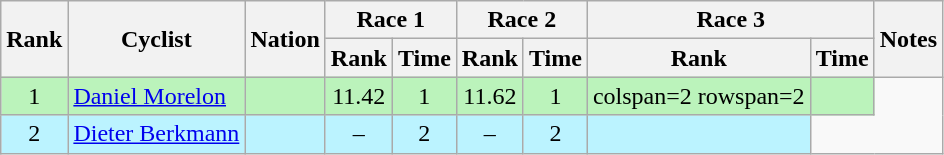<table class="wikitable sortable" style="text-align:center">
<tr>
<th rowspan=2>Rank</th>
<th rowspan=2>Cyclist</th>
<th rowspan=2>Nation</th>
<th colspan=2>Race 1</th>
<th colspan=2>Race 2</th>
<th colspan=2>Race 3</th>
<th rowspan=2>Notes</th>
</tr>
<tr>
<th>Rank</th>
<th>Time</th>
<th>Rank</th>
<th>Time</th>
<th>Rank</th>
<th>Time</th>
</tr>
<tr bgcolor=bbf3bb>
<td>1</td>
<td align=left data-sort-value="Morelon, Daniel"><a href='#'>Daniel Morelon</a></td>
<td align=left></td>
<td>11.42</td>
<td>1</td>
<td>11.62</td>
<td>1</td>
<td>colspan=2 rowspan=2 </td>
<td></td>
</tr>
<tr bgcolor=bbf3ff>
<td>2</td>
<td align=left data-sort-value="Berkmann, Dieter"><a href='#'>Dieter Berkmann</a></td>
<td align=left></td>
<td>–</td>
<td>2</td>
<td>–</td>
<td>2</td>
<td></td>
</tr>
</table>
